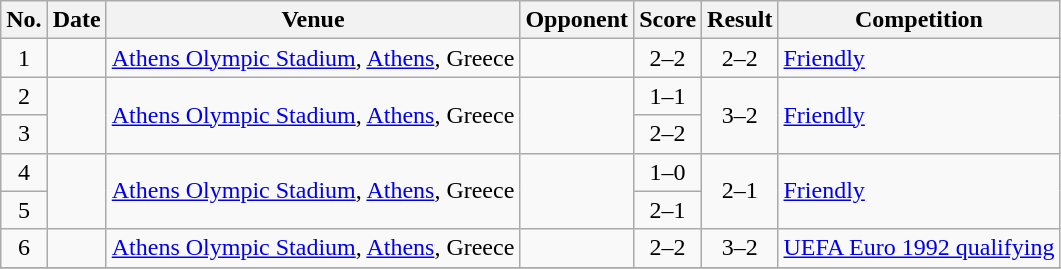<table class="wikitable sortable">
<tr>
<th scope="col">No.</th>
<th scope="col">Date</th>
<th scope="col">Venue</th>
<th scope="col">Opponent</th>
<th scope="col">Score</th>
<th scope="col">Result</th>
<th scope="col">Competition</th>
</tr>
<tr>
<td align="center">1</td>
<td></td>
<td><a href='#'>Athens Olympic Stadium</a>, <a href='#'>Athens</a>, Greece</td>
<td></td>
<td align="center">2–2</td>
<td align="center">2–2</td>
<td><a href='#'>Friendly</a></td>
</tr>
<tr>
<td align="center">2</td>
<td rowspan="2"></td>
<td rowspan="2"><a href='#'>Athens Olympic Stadium</a>, <a href='#'>Athens</a>, Greece</td>
<td rowspan="2"></td>
<td align="center">1–1</td>
<td align="center" rowspan="2">3–2</td>
<td rowspan="2"><a href='#'>Friendly</a></td>
</tr>
<tr>
<td align="center">3</td>
<td align="center">2–2</td>
</tr>
<tr>
<td align="center">4</td>
<td rowspan="2"></td>
<td rowspan="2"><a href='#'>Athens Olympic Stadium</a>, <a href='#'>Athens</a>, Greece</td>
<td rowspan="2"></td>
<td align="center">1–0</td>
<td align="center" rowspan="2">2–1</td>
<td rowspan="2"><a href='#'>Friendly</a></td>
</tr>
<tr>
<td align="center">5</td>
<td align="center">2–1</td>
</tr>
<tr>
<td align="center">6</td>
<td></td>
<td><a href='#'>Athens Olympic Stadium</a>, <a href='#'>Athens</a>, Greece</td>
<td></td>
<td align="center">2–2</td>
<td align="center">3–2</td>
<td><a href='#'>UEFA Euro 1992 qualifying</a></td>
</tr>
<tr>
</tr>
</table>
